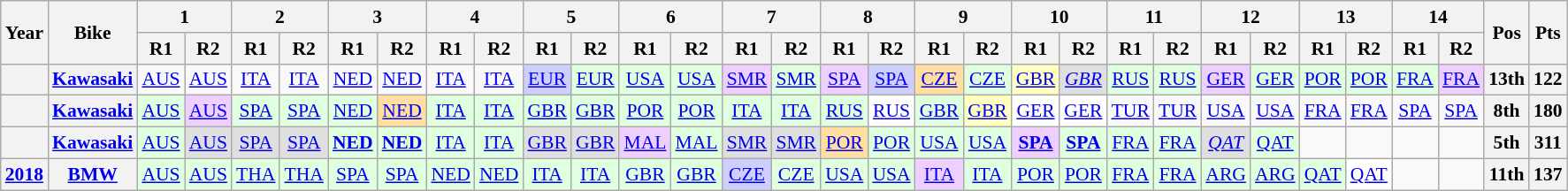<table class="wikitable" style="text-align:center; font-size:90%">
<tr>
<th valign="middle" rowspan=2>Year</th>
<th valign="middle" rowspan=2>Bike</th>
<th colspan=2>1</th>
<th colspan=2>2</th>
<th colspan=2>3</th>
<th colspan=2>4</th>
<th colspan=2>5</th>
<th colspan=2>6</th>
<th colspan=2>7</th>
<th colspan=2>8</th>
<th colspan=2>9</th>
<th colspan=2>10</th>
<th colspan=2>11</th>
<th colspan=2>12</th>
<th colspan=2>13</th>
<th colspan=2>14</th>
<th rowspan=2>Pos</th>
<th rowspan=2>Pts</th>
</tr>
<tr>
<th>R1</th>
<th>R2</th>
<th>R1</th>
<th>R2</th>
<th>R1</th>
<th>R2</th>
<th>R1</th>
<th>R2</th>
<th>R1</th>
<th>R2</th>
<th>R1</th>
<th>R2</th>
<th>R1</th>
<th>R2</th>
<th>R1</th>
<th>R2</th>
<th>R1</th>
<th>R2</th>
<th>R1</th>
<th>R2</th>
<th>R1</th>
<th>R2</th>
<th>R1</th>
<th>R2</th>
<th>R1</th>
<th>R2</th>
<th>R1</th>
<th>R2</th>
</tr>
<tr>
<th></th>
<th><a href='#'>Kawasaki</a></th>
<td><a href='#'>AUS</a></td>
<td><a href='#'>AUS</a></td>
<td><a href='#'>ITA</a></td>
<td><a href='#'>ITA</a></td>
<td><a href='#'>NED</a></td>
<td><a href='#'>NED</a></td>
<td><a href='#'>ITA</a></td>
<td><a href='#'>ITA</a></td>
<td style="background:#cfcfff;"><a href='#'>EUR</a><br></td>
<td style="background:#dfffdf;"><a href='#'>EUR</a><br></td>
<td style="background:#dfffdf;"><a href='#'>USA</a><br></td>
<td style="background:#dfffdf;"><a href='#'>USA</a><br></td>
<td style="background:#efcfff;"><a href='#'>SMR</a><br></td>
<td style="background:#dfffdf;"><a href='#'>SMR</a><br></td>
<td style="background:#efcfff;"><a href='#'>SPA</a><br></td>
<td style="background:#cfcfff;"><a href='#'>SPA</a><br></td>
<td style="background:#ffdf9f;"><a href='#'>CZE</a><br></td>
<td style="background:#dfffdf;"><a href='#'>CZE</a><br></td>
<td style="background:#ffffbf;"><a href='#'>GBR</a><br></td>
<td style="background:#dfdfdf;"><em><a href='#'>GBR</a></em><br></td>
<td style="background:#dfffdf;"><a href='#'>RUS</a><br></td>
<td style="background:#dfffdf;"><a href='#'>RUS</a><br></td>
<td style="background:#efcfff;"><a href='#'>GER</a><br></td>
<td style="background:#dfffdf;"><a href='#'>GER</a><br></td>
<td style="background:#dfffdf;"><a href='#'>POR</a><br></td>
<td style="background:#dfffdf;"><a href='#'>POR</a><br></td>
<td style="background:#dfffdf;"><a href='#'>FRA</a><br></td>
<td style="background:#efcfff;"><a href='#'>FRA</a><br></td>
<th>13th</th>
<th>122</th>
</tr>
<tr>
<th></th>
<th><a href='#'>Kawasaki</a></th>
<td style="background:#dfffdf;"><a href='#'>AUS</a><br></td>
<td style="background:#efcfff;"><a href='#'>AUS</a><br></td>
<td style="background:#dfffdf;"><a href='#'>SPA</a><br></td>
<td style="background:#dfffdf;"><a href='#'>SPA</a><br></td>
<td style="background:#dfffdf;"><a href='#'>NED</a><br></td>
<td style="background:#ffdf9f;"><a href='#'>NED</a><br></td>
<td style="background:#dfffdf;"><a href='#'>ITA</a><br></td>
<td style="background:#dfffdf;"><a href='#'>ITA</a><br></td>
<td style="background:#dfffdf;"><a href='#'>GBR</a><br></td>
<td style="background:#dfffdf;"><a href='#'>GBR</a><br></td>
<td style="background:#dfffdf;"><a href='#'>POR</a><br></td>
<td style="background:#dfffdf;"><a href='#'>POR</a><br></td>
<td style="background:#dfffdf;"><a href='#'>ITA</a><br></td>
<td style="background:#dfffdf;"><a href='#'>ITA</a><br></td>
<td style="background:#dfffdf;"><a href='#'>RUS</a><br></td>
<td style="background:#ffffff;"><a href='#'>RUS</a><br></td>
<td style="background:#dfffdf;"><a href='#'>GBR</a><br></td>
<td style="background:#ffffbf;"><a href='#'>GBR</a><br></td>
<td style="background:#ffffff;"><a href='#'>GER</a><br></td>
<td style="background:#ffffff;"><a href='#'>GER</a><br></td>
<td><a href='#'>TUR</a></td>
<td><a href='#'>TUR</a></td>
<td><a href='#'>USA</a></td>
<td><a href='#'>USA</a></td>
<td><a href='#'>FRA</a></td>
<td><a href='#'>FRA</a></td>
<td><a href='#'>SPA</a></td>
<td><a href='#'>SPA</a></td>
<th>8th</th>
<th>180</th>
</tr>
<tr>
<th></th>
<th><a href='#'>Kawasaki</a></th>
<td style="background:#dfffdf;"><a href='#'>AUS</a><br></td>
<td style="background:#dfdfdf;"><a href='#'>AUS</a><br></td>
<td style="background:#dfdfdf;"><a href='#'>SPA</a><br></td>
<td style="background:#dfdfdf;"><a href='#'>SPA</a><br></td>
<td style="background:#dfffdf;"><strong><a href='#'>NED</a></strong><br></td>
<td style="background:#dfffdf;"><strong><a href='#'>NED</a></strong><br></td>
<td style="background:#dfffdf;"><a href='#'>ITA</a><br></td>
<td style="background:#dfffdf;"><a href='#'>ITA</a><br></td>
<td style="background:#dfdfdf;"><a href='#'>GBR</a><br></td>
<td style="background:#dfdfdf;"><a href='#'>GBR</a><br></td>
<td style="background:#efcfff;"><a href='#'>MAL</a><br></td>
<td style="background:#dfffdf;"><a href='#'>MAL</a><br></td>
<td style="background:#dfdfdf;"><a href='#'>SMR</a><br></td>
<td style="background:#dfdfdf;"><a href='#'>SMR</a><br></td>
<td style="background:#ffdf9f;"><a href='#'>POR</a><br></td>
<td style="background:#dfffdf;"><a href='#'>POR</a><br></td>
<td style="background:#dfffdf;"><a href='#'>USA</a><br></td>
<td style="background:#dfffdf;"><a href='#'>USA</a><br></td>
<td style="background:#efcfff;"><strong><a href='#'>SPA</a></strong><br></td>
<td style="background:#dfffdf;"><strong><a href='#'>SPA</a></strong><br></td>
<td style="background:#dfffdf;"><a href='#'>FRA</a><br></td>
<td style="background:#dfffdf;"><a href='#'>FRA</a><br></td>
<td style="background:#dfdfdf;"><em><a href='#'>QAT</a></em><br></td>
<td style="background:#dfffdf;"><a href='#'>QAT</a><br></td>
<td></td>
<td></td>
<td></td>
<td></td>
<th>5th</th>
<th>311</th>
</tr>
<tr>
<th><a href='#'>2018</a></th>
<th><a href='#'>BMW</a></th>
<td style="background:#dfffdf;"><a href='#'>AUS</a><br></td>
<td style="background:#dfffdf;"><a href='#'>AUS</a><br></td>
<td style="background:#dfffdf;"><a href='#'>THA</a><br></td>
<td style="background:#dfffdf;"><a href='#'>THA</a><br></td>
<td style="background:#dfffdf;"><a href='#'>SPA</a><br></td>
<td style="background:#dfffdf;"><a href='#'>SPA</a><br></td>
<td style="background:#dfffdf;"><a href='#'>NED</a><br></td>
<td style="background:#dfffdf;"><a href='#'>NED</a><br></td>
<td style="background:#dfffdf;"><a href='#'>ITA</a><br></td>
<td style="background:#dfffdf;"><a href='#'>ITA</a><br></td>
<td style="background:#dfffdf;"><a href='#'>GBR</a><br></td>
<td style="background:#dfffdf;"><a href='#'>GBR</a><br></td>
<td style="background:#cfcfff;"><a href='#'>CZE</a><br></td>
<td style="background:#dfffdf;"><a href='#'>CZE</a><br></td>
<td style="background:#dfffdf;"><a href='#'>USA</a><br></td>
<td style="background:#dfffdf;"><a href='#'>USA</a><br></td>
<td style="background:#efcfff;"><a href='#'>ITA</a><br></td>
<td style="background:#dfffdf;"><a href='#'>ITA</a><br></td>
<td style="background:#dfffdf;"><a href='#'>POR</a><br></td>
<td style="background:#dfffdf;"><a href='#'>POR</a><br></td>
<td style="background:#dfffdf;"><a href='#'>FRA</a><br></td>
<td style="background:#dfffdf;"><a href='#'>FRA</a><br></td>
<td style="background:#dfffdf;"><a href='#'>ARG</a><br></td>
<td style="background:#dfffdf;"><a href='#'>ARG</a><br></td>
<td style="background:#dfffdf;"><a href='#'>QAT</a><br></td>
<td style="background:#ffffff;"><a href='#'>QAT</a><br></td>
<td></td>
<td></td>
<th>11th</th>
<th>137</th>
</tr>
</table>
